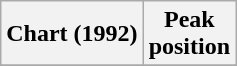<table class="wikitable plainrowheaders">
<tr>
<th>Chart (1992)</th>
<th>Peak<br>position</th>
</tr>
<tr>
</tr>
</table>
